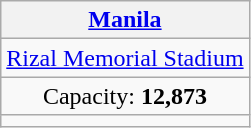<table class="wikitable" style="text-align:center">
<tr>
<th> <a href='#'>Manila</a></th>
</tr>
<tr>
<td><a href='#'>Rizal Memorial Stadium</a></td>
</tr>
<tr>
<td>Capacity: <strong>12,873</strong></td>
</tr>
<tr>
<td></td>
</tr>
</table>
